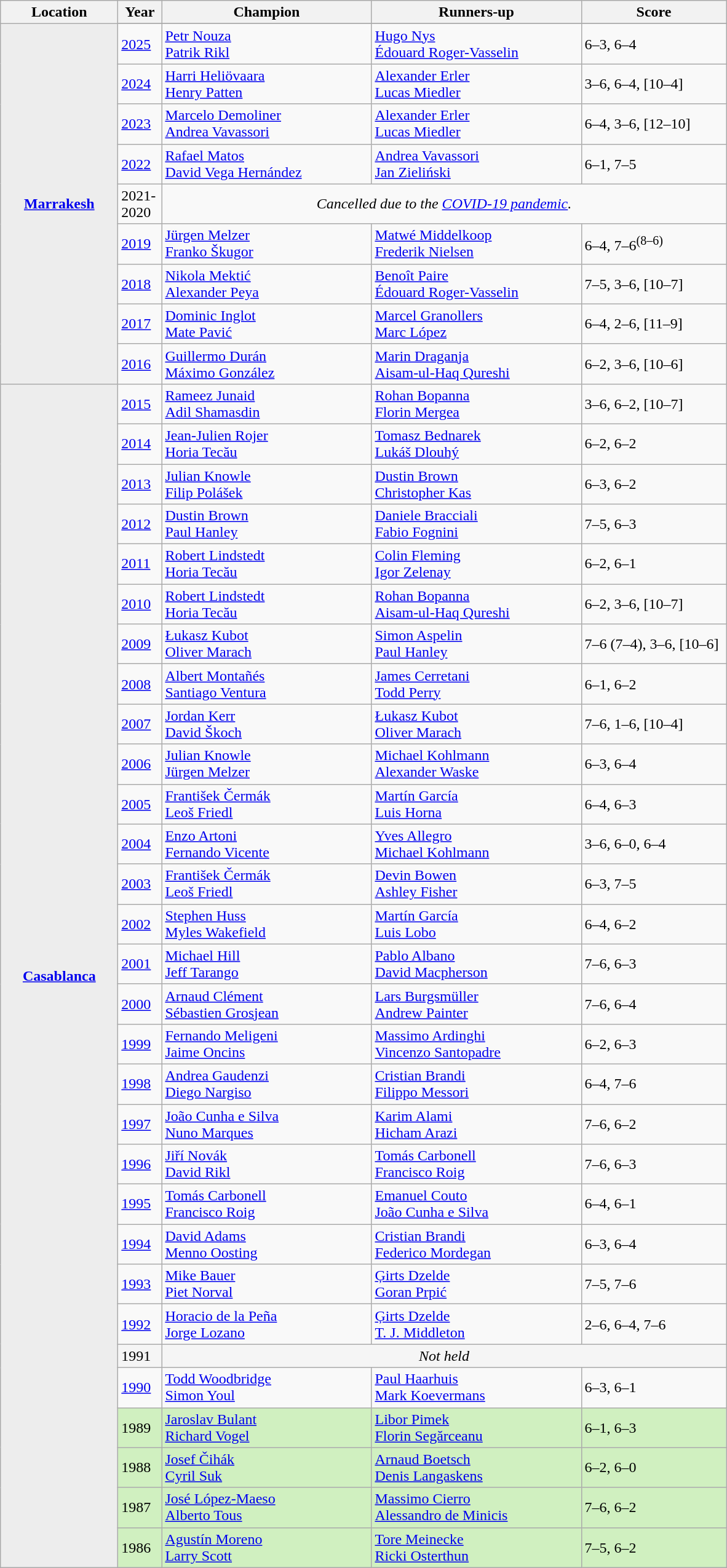<table class=wikitable>
<tr>
<th style="width:120px">Location</th>
<th style="width:40px">Year</th>
<th style="width:220px">Champion</th>
<th style="width:220px">Runners-up</th>
<th style="width:150px" class="unsortable">Score</th>
</tr>
<tr>
<th rowspan="10" style="background:#ededed"><a href='#'>Marrakesh</a></th>
</tr>
<tr>
<td><a href='#'>2025</a></td>
<td> <a href='#'>Petr Nouza</a> <br> <a href='#'>Patrik Rikl</a></td>
<td> <a href='#'>Hugo Nys</a> <br> <a href='#'>Édouard Roger-Vasselin</a></td>
<td>6–3, 6–4</td>
</tr>
<tr>
<td><a href='#'>2024</a></td>
<td> <a href='#'>Harri Heliövaara</a> <br> <a href='#'>Henry Patten</a></td>
<td> <a href='#'>Alexander Erler</a> <br> <a href='#'>Lucas Miedler</a></td>
<td>3–6, 6–4, [10–4]</td>
</tr>
<tr>
<td><a href='#'>2023</a></td>
<td> <a href='#'>Marcelo Demoliner</a> <br> <a href='#'>Andrea Vavassori</a></td>
<td> <a href='#'>Alexander Erler</a> <br> <a href='#'>Lucas Miedler</a></td>
<td>6–4, 3–6, [12–10]</td>
</tr>
<tr>
<td><a href='#'>2022</a></td>
<td> <a href='#'>Rafael Matos</a> <br>  <a href='#'>David Vega Hernández</a></td>
<td> <a href='#'>Andrea Vavassori</a> <br>  <a href='#'>Jan Zieliński</a></td>
<td>6–1, 7–5</td>
</tr>
<tr>
<td>2021-2020</td>
<td colspan=3 align=center><em>Cancelled due to the <a href='#'>COVID-19 pandemic</a>.</em></td>
</tr>
<tr>
<td><a href='#'>2019</a></td>
<td> <a href='#'>Jürgen Melzer</a> <br>  <a href='#'>Franko Škugor</a></td>
<td> <a href='#'>Matwé Middelkoop</a> <br>  <a href='#'>Frederik Nielsen</a></td>
<td>6–4, 7–6<sup>(8–6)</sup></td>
</tr>
<tr>
<td><a href='#'>2018</a></td>
<td> <a href='#'>Nikola Mektić</a> <br>  <a href='#'>Alexander Peya</a></td>
<td> <a href='#'>Benoît Paire</a> <br>  <a href='#'>Édouard Roger-Vasselin</a></td>
<td>7–5, 3–6, [10–7]</td>
</tr>
<tr>
<td><a href='#'>2017</a></td>
<td> <a href='#'>Dominic Inglot</a> <br>  <a href='#'>Mate Pavić</a></td>
<td> <a href='#'>Marcel Granollers</a> <br>  <a href='#'>Marc López</a></td>
<td>6–4, 2–6, [11–9]</td>
</tr>
<tr>
<td><a href='#'>2016</a></td>
<td> <a href='#'>Guillermo Durán</a><br> <a href='#'>Máximo González</a></td>
<td> <a href='#'>Marin Draganja</a><br> <a href='#'>Aisam-ul-Haq Qureshi</a></td>
<td>6–2, 3–6, [10–6]</td>
</tr>
<tr>
<th rowspan="30" style="background:#ededed"><a href='#'>Casablanca</a></th>
<td><a href='#'>2015</a></td>
<td> <a href='#'>Rameez Junaid</a><br> <a href='#'>Adil Shamasdin</a></td>
<td> <a href='#'>Rohan Bopanna</a><br> <a href='#'>Florin Mergea</a></td>
<td>3–6, 6–2, [10–7]</td>
</tr>
<tr>
<td><a href='#'>2014</a></td>
<td> <a href='#'>Jean-Julien Rojer</a><br> <a href='#'>Horia Tecău</a></td>
<td> <a href='#'>Tomasz Bednarek</a><br> <a href='#'>Lukáš Dlouhý</a></td>
<td>6–2, 6–2</td>
</tr>
<tr>
<td><a href='#'>2013</a></td>
<td> <a href='#'>Julian Knowle</a><br> <a href='#'>Filip Polášek</a></td>
<td> <a href='#'>Dustin Brown</a><br> <a href='#'>Christopher Kas</a></td>
<td>6–3, 6–2</td>
</tr>
<tr>
<td><a href='#'>2012</a></td>
<td> <a href='#'>Dustin Brown</a><br> <a href='#'>Paul Hanley</a></td>
<td> <a href='#'>Daniele Bracciali</a><br> <a href='#'>Fabio Fognini</a></td>
<td>7–5, 6–3</td>
</tr>
<tr>
<td><a href='#'>2011</a></td>
<td> <a href='#'>Robert Lindstedt</a><br> <a href='#'>Horia Tecău</a></td>
<td> <a href='#'>Colin Fleming</a><br> <a href='#'>Igor Zelenay</a></td>
<td>6–2, 6–1</td>
</tr>
<tr>
<td><a href='#'>2010</a></td>
<td> <a href='#'>Robert Lindstedt</a><br> <a href='#'>Horia Tecău</a></td>
<td> <a href='#'>Rohan Bopanna</a><br> <a href='#'>Aisam-ul-Haq Qureshi</a></td>
<td>6–2, 3–6, [10–7]</td>
</tr>
<tr>
<td><a href='#'>2009</a></td>
<td> <a href='#'>Łukasz Kubot</a><br> <a href='#'>Oliver Marach</a></td>
<td> <a href='#'>Simon Aspelin</a><br> <a href='#'>Paul Hanley</a></td>
<td>7–6 (7–4), 3–6, [10–6]</td>
</tr>
<tr>
<td><a href='#'>2008</a></td>
<td> <a href='#'>Albert Montañés</a><br> <a href='#'>Santiago Ventura</a></td>
<td> <a href='#'>James Cerretani</a><br> <a href='#'>Todd Perry</a></td>
<td>6–1, 6–2</td>
</tr>
<tr>
<td><a href='#'>2007</a></td>
<td> <a href='#'>Jordan Kerr</a><br> <a href='#'>David Škoch</a></td>
<td> <a href='#'>Łukasz Kubot</a><br> <a href='#'>Oliver Marach</a></td>
<td>7–6, 1–6, [10–4]</td>
</tr>
<tr>
<td><a href='#'>2006</a></td>
<td> <a href='#'>Julian Knowle</a><br> <a href='#'>Jürgen Melzer</a></td>
<td> <a href='#'>Michael Kohlmann</a><br> <a href='#'>Alexander Waske</a></td>
<td>6–3, 6–4</td>
</tr>
<tr>
<td><a href='#'>2005</a></td>
<td> <a href='#'>František Čermák</a><br> <a href='#'>Leoš Friedl</a></td>
<td> <a href='#'>Martín García</a><br> <a href='#'>Luis Horna</a></td>
<td>6–4, 6–3</td>
</tr>
<tr>
<td><a href='#'>2004</a></td>
<td> <a href='#'>Enzo Artoni</a><br> <a href='#'>Fernando Vicente</a></td>
<td> <a href='#'>Yves Allegro</a><br> <a href='#'>Michael Kohlmann</a></td>
<td>3–6, 6–0, 6–4</td>
</tr>
<tr>
<td><a href='#'>2003</a></td>
<td> <a href='#'>František Čermák</a><br> <a href='#'>Leoš Friedl</a></td>
<td> <a href='#'>Devin Bowen</a><br> <a href='#'>Ashley Fisher</a></td>
<td>6–3, 7–5</td>
</tr>
<tr>
<td><a href='#'>2002</a></td>
<td> <a href='#'>Stephen Huss</a><br> <a href='#'>Myles Wakefield</a></td>
<td> <a href='#'>Martín García</a><br> <a href='#'>Luis Lobo</a></td>
<td>6–4, 6–2</td>
</tr>
<tr>
<td><a href='#'>2001</a></td>
<td> <a href='#'>Michael Hill</a><br> <a href='#'>Jeff Tarango</a></td>
<td> <a href='#'>Pablo Albano</a><br> <a href='#'>David Macpherson</a></td>
<td>7–6, 6–3</td>
</tr>
<tr>
<td><a href='#'>2000</a></td>
<td> <a href='#'>Arnaud Clément</a><br> <a href='#'>Sébastien Grosjean</a></td>
<td> <a href='#'>Lars Burgsmüller</a><br> <a href='#'>Andrew Painter</a></td>
<td>7–6, 6–4</td>
</tr>
<tr>
<td><a href='#'>1999</a></td>
<td> <a href='#'>Fernando Meligeni</a><br> <a href='#'>Jaime Oncins</a></td>
<td> <a href='#'>Massimo Ardinghi</a><br> <a href='#'>Vincenzo Santopadre</a></td>
<td>6–2, 6–3</td>
</tr>
<tr>
<td><a href='#'>1998</a></td>
<td> <a href='#'>Andrea Gaudenzi</a><br> <a href='#'>Diego Nargiso</a></td>
<td> <a href='#'>Cristian Brandi</a><br> <a href='#'>Filippo Messori</a></td>
<td>6–4, 7–6</td>
</tr>
<tr>
<td><a href='#'>1997</a></td>
<td> <a href='#'>João Cunha e Silva</a><br> <a href='#'>Nuno Marques</a></td>
<td> <a href='#'>Karim Alami</a><br> <a href='#'>Hicham Arazi</a></td>
<td>7–6, 6–2</td>
</tr>
<tr>
<td><a href='#'>1996</a></td>
<td> <a href='#'>Jiří Novák</a><br> <a href='#'>David Rikl</a></td>
<td> <a href='#'>Tomás Carbonell</a><br> <a href='#'>Francisco Roig</a></td>
<td>7–6, 6–3</td>
</tr>
<tr>
<td><a href='#'>1995</a></td>
<td> <a href='#'>Tomás Carbonell</a><br> <a href='#'>Francisco Roig</a></td>
<td> <a href='#'>Emanuel Couto</a><br> <a href='#'>João Cunha e Silva</a></td>
<td>6–4, 6–1</td>
</tr>
<tr>
<td><a href='#'>1994</a></td>
<td> <a href='#'>David Adams</a><br> <a href='#'>Menno Oosting</a></td>
<td> <a href='#'>Cristian Brandi</a><br> <a href='#'>Federico Mordegan</a></td>
<td>6–3, 6–4</td>
</tr>
<tr>
<td><a href='#'>1993</a></td>
<td> <a href='#'>Mike Bauer</a><br> <a href='#'>Piet Norval</a></td>
<td> <a href='#'>Ģirts Dzelde</a><br> <a href='#'>Goran Prpić</a></td>
<td>7–5, 7–6</td>
</tr>
<tr>
<td><a href='#'>1992</a></td>
<td> <a href='#'>Horacio de la Peña</a><br> <a href='#'>Jorge Lozano</a></td>
<td> <a href='#'>Ģirts Dzelde</a><br> <a href='#'>T. J. Middleton</a></td>
<td>2–6, 6–4, 7–6</td>
</tr>
<tr>
<td style="background:#f5f5f5">1991</td>
<td colspan=3 align=center style="background:#f5f5f5"><em>Not held</em></td>
</tr>
<tr>
<td><a href='#'>1990</a></td>
<td> <a href='#'>Todd Woodbridge</a><br> <a href='#'>Simon Youl</a></td>
<td> <a href='#'>Paul Haarhuis</a><br> <a href='#'>Mark Koevermans</a></td>
<td>6–3, 6–1</td>
</tr>
<tr>
<td bgcolor=d0f0c0>1989</td>
<td bgcolor=d0f0c0> <a href='#'>Jaroslav Bulant</a><br> <a href='#'>Richard Vogel</a></td>
<td bgcolor=d0f0c0> <a href='#'>Libor Pimek</a><br> <a href='#'>Florin Segărceanu</a></td>
<td bgcolor=d0f0c0>6–1, 6–3</td>
</tr>
<tr>
<td bgcolor=d0f0c0>1988</td>
<td bgcolor=d0f0c0> <a href='#'>Josef Čihák</a><br> <a href='#'>Cyril Suk</a></td>
<td bgcolor=d0f0c0> <a href='#'>Arnaud Boetsch</a><br> <a href='#'>Denis Langaskens</a></td>
<td bgcolor=d0f0c0>6–2, 6–0</td>
</tr>
<tr>
<td bgcolor=d0f0c0>1987</td>
<td bgcolor=d0f0c0> <a href='#'>José López-Maeso</a><br> <a href='#'>Alberto Tous</a></td>
<td bgcolor=d0f0c0> <a href='#'>Massimo Cierro</a><br> <a href='#'>Alessandro de Minicis</a></td>
<td bgcolor=d0f0c0>7–6, 6–2</td>
</tr>
<tr>
<td bgcolor=d0f0c0>1986</td>
<td bgcolor=d0f0c0> <a href='#'>Agustín Moreno</a><br> <a href='#'>Larry Scott</a></td>
<td bgcolor=d0f0c0> <a href='#'>Tore Meinecke</a><br> <a href='#'>Ricki Osterthun</a></td>
<td bgcolor=d0f0c0>7–5, 6–2</td>
</tr>
</table>
